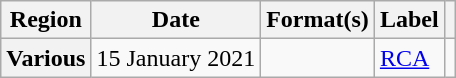<table class="wikitable plainrowheaders">
<tr>
<th scope="col">Region</th>
<th scope="col">Date</th>
<th scope="col">Format(s)</th>
<th scope="col">Label</th>
<th scope="col"></th>
</tr>
<tr>
<th scope="row">Various</th>
<td>15 January 2021</td>
<td></td>
<td><a href='#'>RCA</a></td>
<td></td>
</tr>
</table>
